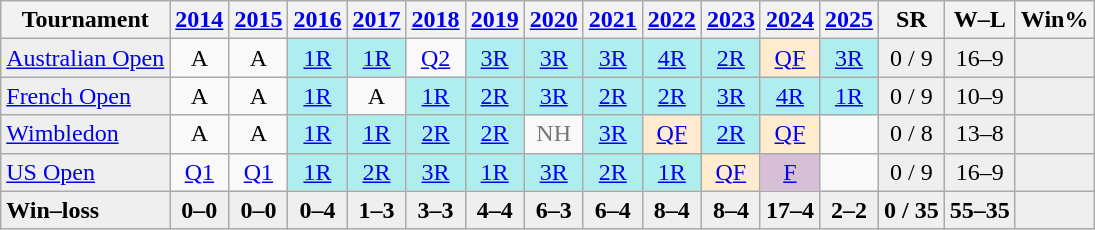<table class=wikitable style=text-align:center>
<tr>
<th>Tournament</th>
<th><a href='#'>2014</a></th>
<th><a href='#'>2015</a></th>
<th><a href='#'>2016</a></th>
<th><a href='#'>2017</a></th>
<th><a href='#'>2018</a></th>
<th><a href='#'>2019</a></th>
<th><a href='#'>2020</a></th>
<th><a href='#'>2021</a></th>
<th><a href='#'>2022</a></th>
<th><a href='#'>2023</a></th>
<th><a href='#'>2024</a></th>
<th><a href='#'>2025</a></th>
<th>SR</th>
<th>W–L</th>
<th>Win%</th>
</tr>
<tr>
<td bgcolor=efefef align=left><a href='#'>Australian Open</a></td>
<td>A</td>
<td>A</td>
<td bgcolor=afeeee><a href='#'>1R</a></td>
<td bgcolor=afeeee><a href='#'>1R</a></td>
<td><a href='#'>Q2</a></td>
<td bgcolor=afeeee><a href='#'>3R</a></td>
<td bgcolor=afeeee><a href='#'>3R</a></td>
<td bgcolor=afeeee><a href='#'>3R</a></td>
<td bgcolor=afeeee><a href='#'>4R</a></td>
<td bgcolor=afeeee><a href='#'>2R</a></td>
<td bgcolor=ffebcd><a href='#'>QF</a></td>
<td bgcolor=afeeee><a href='#'>3R</a></td>
<td bgcolor=efefef>0 / 9</td>
<td bgcolor=efefef>16–9</td>
<td bgcolor=efefef></td>
</tr>
<tr>
<td bgcolor=efefef align=left><a href='#'>French Open</a></td>
<td>A</td>
<td>A</td>
<td bgcolor=afeeee><a href='#'>1R</a></td>
<td>A</td>
<td bgcolor=afeeee><a href='#'>1R</a></td>
<td bgcolor=afeeee><a href='#'>2R</a></td>
<td bgcolor=afeeee><a href='#'>3R</a></td>
<td bgcolor=afeeee><a href='#'>2R</a></td>
<td bgcolor=afeeee><a href='#'>2R</a></td>
<td bgcolor=afeeee><a href='#'>3R</a></td>
<td bgcolor=afeeee><a href='#'>4R</a></td>
<td bgcolor=afeeee><a href='#'>1R</a></td>
<td bgcolor=efefef>0 / 9</td>
<td bgcolor=efefef>10–9</td>
<td bgcolor=efefef></td>
</tr>
<tr>
<td bgcolor=efefef align=left><a href='#'>Wimbledon</a></td>
<td>A</td>
<td>A</td>
<td bgcolor=afeeee><a href='#'>1R</a></td>
<td bgcolor=afeeee><a href='#'>1R</a></td>
<td bgcolor=afeeee><a href='#'>2R</a></td>
<td bgcolor=afeeee><a href='#'>2R</a></td>
<td style=color:#767676>NH</td>
<td bgcolor=afeeee><a href='#'>3R</a></td>
<td bgcolor=ffebcd><a href='#'>QF</a></td>
<td bgcolor=afeeee><a href='#'>2R</a></td>
<td bgcolor=ffebcd><a href='#'>QF</a></td>
<td></td>
<td bgcolor=efefef>0 / 8</td>
<td bgcolor=efefef>13–8</td>
<td bgcolor=efefef></td>
</tr>
<tr>
<td bgcolor=efefef align=left><a href='#'>US Open</a></td>
<td><a href='#'>Q1</a></td>
<td><a href='#'>Q1</a></td>
<td bgcolor=afeeee><a href='#'>1R</a></td>
<td bgcolor=afeeee><a href='#'>2R</a></td>
<td bgcolor=afeeee><a href='#'>3R</a></td>
<td bgcolor=afeeee><a href='#'>1R</a></td>
<td bgcolor=afeeee><a href='#'>3R</a></td>
<td bgcolor=afeeee><a href='#'>2R</a></td>
<td bgcolor=afeeee><a href='#'>1R</a></td>
<td bgcolor=ffebcd><a href='#'>QF</a></td>
<td bgcolor=thistle><a href='#'>F</a></td>
<td></td>
<td bgcolor=efefef>0 / 9</td>
<td bgcolor=efefef>16–9</td>
<td bgcolor=efefef></td>
</tr>
<tr style=background:#efefef;font-weight:bold>
<td style="text-align:left">Win–loss</td>
<td>0–0</td>
<td>0–0</td>
<td>0–4</td>
<td>1–3</td>
<td>3–3</td>
<td>4–4</td>
<td>6–3</td>
<td>6–4</td>
<td>8–4</td>
<td>8–4</td>
<td>17–4</td>
<td>2–2</td>
<td>0 / 35</td>
<td>55–35</td>
<td></td>
</tr>
</table>
